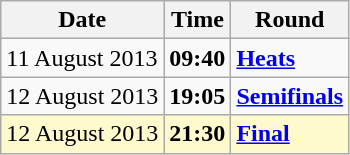<table class="wikitable">
<tr>
<th>Date</th>
<th>Time</th>
<th>Round</th>
</tr>
<tr>
<td>11 August 2013</td>
<td><strong>09:40</strong></td>
<td><strong><a href='#'>Heats</a></strong></td>
</tr>
<tr>
<td>12 August 2013</td>
<td><strong>19:05</strong></td>
<td><strong><a href='#'>Semifinals</a></strong></td>
</tr>
<tr style=background:lemonchiffon>
<td>12 August 2013</td>
<td><strong>21:30</strong></td>
<td><strong><a href='#'>Final</a></strong></td>
</tr>
</table>
